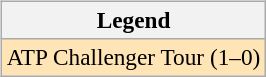<table>
<tr valign=top>
<td><br><table class="wikitable" style=font-size:97%>
<tr>
<th>Legend</th>
</tr>
<tr style="background:moccasin;">
<td>ATP Challenger Tour (1–0)</td>
</tr>
</table>
</td>
<td></td>
</tr>
</table>
